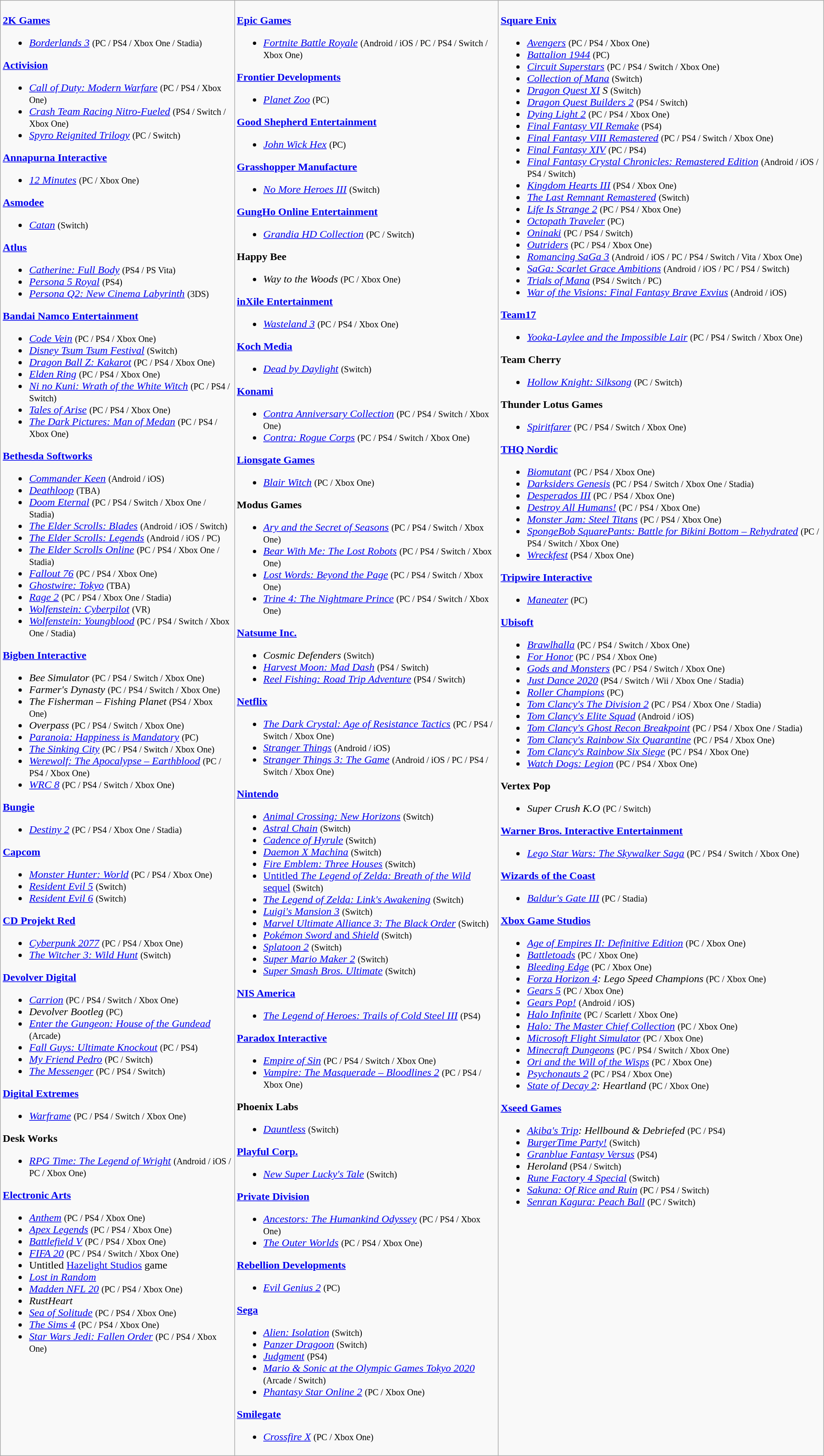<table class="wikitable">
<tr>
<td valign=top><br><strong><a href='#'>2K Games</a></strong><ul><li><em><a href='#'>Borderlands 3</a></em> <small>(PC / PS4 / Xbox One / Stadia)</small></li></ul><strong><a href='#'>Activision</a></strong><ul><li><em><a href='#'>Call of Duty: Modern Warfare</a></em> <small>(PC / PS4 / Xbox One)</small></li><li><em><a href='#'>Crash Team Racing Nitro-Fueled</a></em> <small>(PS4 / Switch / Xbox One)</small></li><li><em><a href='#'>Spyro Reignited Trilogy</a></em> <small>(PC / Switch)</small></li></ul><strong><a href='#'>Annapurna Interactive</a></strong><ul><li><em><a href='#'>12 Minutes</a></em> <small>(PC / Xbox One)</small></li></ul><strong><a href='#'>Asmodee</a></strong><ul><li><em><a href='#'>Catan</a></em> <small>(Switch)</small></li></ul><strong><a href='#'>Atlus</a></strong><ul><li><em><a href='#'>Catherine: Full Body</a></em> <small>(PS4 / PS Vita)</small></li><li><em><a href='#'>Persona 5 Royal</a></em> <small>(PS4)</small></li><li><em><a href='#'>Persona Q2: New Cinema Labyrinth</a></em> <small>(3DS)</small></li></ul><strong><a href='#'>Bandai Namco Entertainment</a></strong><ul><li><em><a href='#'>Code Vein</a></em> <small>(PC / PS4 / Xbox One)</small></li><li><em><a href='#'>Disney Tsum Tsum Festival</a></em> <small>(Switch)</small></li><li><em><a href='#'>Dragon Ball Z: Kakarot</a></em> <small>(PC / PS4 / Xbox One)</small></li><li><em><a href='#'>Elden Ring</a></em> <small>(PC / PS4 / Xbox One)</small></li><li><em><a href='#'>Ni no Kuni: Wrath of the White Witch</a></em> <small>(PC / PS4 / Switch)</small></li><li><em><a href='#'>Tales of Arise</a></em> <small>(PC / PS4 / Xbox One)</small></li><li><em><a href='#'>The Dark Pictures: Man of Medan</a></em> <small>(PC / PS4 / Xbox One)</small></li></ul><strong><a href='#'>Bethesda Softworks</a></strong><ul><li><em><a href='#'>Commander Keen</a></em> <small>(Android / iOS)</small></li><li><em><a href='#'>Deathloop</a></em> <small>(TBA)</small></li><li><em><a href='#'>Doom Eternal</a></em> <small>(PC / PS4 / Switch / Xbox One / Stadia)</small></li><li><em><a href='#'>The Elder Scrolls: Blades</a></em> <small>(Android / iOS / Switch)</small></li><li><em><a href='#'>The Elder Scrolls: Legends</a></em> <small>(Android / iOS / PC)</small></li><li><em><a href='#'>The Elder Scrolls Online</a></em> <small>(PC / PS4 / Xbox One / Stadia)</small></li><li><em><a href='#'>Fallout 76</a></em> <small>(PC / PS4 / Xbox One)</small></li><li><em><a href='#'>Ghostwire: Tokyo</a></em> <small>(TBA)</small></li><li><em><a href='#'>Rage 2</a></em> <small>(PC / PS4 / Xbox One / Stadia)</small></li><li><em><a href='#'>Wolfenstein: Cyberpilot</a></em> <small>(VR)</small></li><li><em><a href='#'>Wolfenstein: Youngblood</a></em> <small>(PC / PS4 / Switch / Xbox One / Stadia)</small></li></ul><strong><a href='#'>Bigben Interactive</a></strong><ul><li><em>Bee Simulator</em> <small>(PC / PS4 / Switch / Xbox One)</small></li><li><em>Farmer's Dynasty</em> <small>(PC / PS4 / Switch / Xbox One)</small></li><li><em>The Fisherman – Fishing Planet</em> <small>(PS4 / Xbox One)</small></li><li><em>Overpass</em> <small>(PC / PS4 / Switch / Xbox One)</small></li><li><em><a href='#'>Paranoia: Happiness is Mandatory</a></em> <small>(PC)</small></li><li><em><a href='#'>The Sinking City</a></em> <small>(PC / PS4 / Switch / Xbox One)</small></li><li><em><a href='#'>Werewolf: The Apocalypse – Earthblood</a></em> <small>(PC / PS4 / Xbox One)</small></li><li><em><a href='#'>WRC 8</a></em> <small>(PC / PS4 / Switch / Xbox One)</small></li></ul><strong><a href='#'>Bungie</a></strong><ul><li><em><a href='#'>Destiny 2</a></em> <small>(PC / PS4 / Xbox One / Stadia)</small></li></ul><strong><a href='#'>Capcom</a></strong><ul><li><em><a href='#'>Monster Hunter: World</a></em> <small>(PC / PS4 / Xbox One)</small></li><li><em><a href='#'>Resident Evil 5</a></em> <small>(Switch)</small></li><li><em><a href='#'>Resident Evil 6</a></em> <small>(Switch)</small></li></ul><strong><a href='#'>CD Projekt Red</a></strong><ul><li><em><a href='#'>Cyberpunk 2077</a></em> <small>(PC / PS4 / Xbox One)</small></li><li><em><a href='#'>The Witcher 3: Wild Hunt</a></em> <small>(Switch)</small></li></ul><strong><a href='#'>Devolver Digital</a></strong><ul><li><em><a href='#'>Carrion</a></em> <small>(PC / PS4 / Switch / Xbox One)</small></li><li><em>Devolver Bootleg</em> <small>(PC)</small></li><li><em><a href='#'>Enter the Gungeon: House of the Gundead</a></em> <small>(Arcade)</small></li><li><em><a href='#'>Fall Guys: Ultimate Knockout</a></em> <small>(PC / PS4)</small></li><li><em><a href='#'>My Friend Pedro</a></em> <small>(PC / Switch)</small></li><li><em><a href='#'>The Messenger</a></em> <small>(PC / PS4 / Switch)</small></li></ul><strong><a href='#'>Digital Extremes</a></strong><ul><li><em><a href='#'>Warframe</a></em> <small>(PC / PS4 / Switch / Xbox One)</small></li></ul><strong>Desk Works</strong><ul><li><em><a href='#'>RPG Time: The Legend of Wright</a></em> <small>(Android / iOS / PC / Xbox One)</small></li></ul><strong><a href='#'>Electronic Arts</a></strong><ul><li><em><a href='#'>Anthem</a></em> <small>(PC / PS4 / Xbox One)</small></li><li><em><a href='#'>Apex Legends</a></em> <small>(PC / PS4 / Xbox One)</small></li><li><em><a href='#'>Battlefield V</a></em> <small>(PC / PS4 / Xbox One)</small></li><li><em><a href='#'>FIFA 20</a></em> <small>(PC / PS4 / Switch / Xbox One)</small></li><li>Untitled <a href='#'>Hazelight Studios</a> game</li><li><em><a href='#'>Lost in Random</a></em></li><li><em><a href='#'>Madden NFL 20</a></em> <small>(PC / PS4 / Xbox One)</small></li><li><em>RustHeart</em></li><li><em><a href='#'>Sea of Solitude</a></em> <small>(PC / PS4 / Xbox One)</small></li><li><em><a href='#'>The Sims 4</a></em> <small>(PC / PS4 / Xbox One)</small></li><li><em><a href='#'>Star Wars Jedi: Fallen Order</a></em> <small>(PC / PS4 / Xbox One)</small></li></ul></td>
<td valign=top><br><strong><a href='#'>Epic Games</a></strong><ul><li><em><a href='#'>Fortnite Battle Royale</a></em> <small>(Android / iOS / PC / PS4 / Switch / Xbox One)</small></li></ul><strong><a href='#'>Frontier Developments</a></strong><ul><li><em><a href='#'>Planet Zoo</a></em> <small>(PC)</small></li></ul><strong><a href='#'>Good Shepherd Entertainment</a></strong><ul><li><em><a href='#'>John Wick Hex</a></em> <small>(PC)</small></li></ul><strong><a href='#'>Grasshopper Manufacture</a></strong><ul><li><em><a href='#'>No More Heroes III</a></em> <small>(Switch)</small></li></ul><strong><a href='#'>GungHo Online Entertainment</a></strong><ul><li><em><a href='#'>Grandia HD Collection</a></em> <small>(PC / Switch)</small></li></ul><strong>Happy Bee</strong><ul><li><em>Way to the Woods</em> <small>(PC / Xbox One)</small></li></ul><strong><a href='#'>inXile Entertainment</a></strong><ul><li><em><a href='#'>Wasteland 3</a></em> <small>(PC / PS4 / Xbox One)</small></li></ul><strong><a href='#'>Koch Media</a></strong><ul><li><em><a href='#'>Dead by Daylight</a></em> <small>(Switch)</small></li></ul><strong><a href='#'>Konami</a></strong><ul><li><em><a href='#'>Contra Anniversary Collection</a></em> <small>(PC / PS4 / Switch / Xbox One)</small></li><li><em><a href='#'>Contra: Rogue Corps</a></em> <small>(PC / PS4 / Switch / Xbox One)</small></li></ul><strong><a href='#'>Lionsgate Games</a></strong><ul><li><em><a href='#'>Blair Witch</a></em> <small>(PC / Xbox One)</small></li></ul><strong>Modus Games</strong><ul><li><em><a href='#'>Ary and the Secret of Seasons</a></em> <small>(PC / PS4 / Switch / Xbox One)</small></li><li><em><a href='#'>Bear With Me: The Lost Robots</a></em> <small>(PC / PS4 / Switch / Xbox One)</small></li><li><em><a href='#'>Lost Words: Beyond the Page</a></em> <small>(PC / PS4 / Switch / Xbox One)</small></li><li><em><a href='#'>Trine 4: The Nightmare Prince</a></em> <small>(PC / PS4 / Switch / Xbox One)</small></li></ul><strong><a href='#'>Natsume Inc.</a></strong><ul><li><em>Cosmic Defenders</em> <small>(Switch)</small></li><li><em><a href='#'>Harvest Moon: Mad Dash</a></em> <small>(PS4 / Switch)</small></li><li><em><a href='#'>Reel Fishing: Road Trip Adventure</a></em> <small>(PS4 / Switch)</small></li></ul><strong><a href='#'>Netflix</a></strong><ul><li><em><a href='#'>The Dark Crystal: Age of Resistance Tactics</a></em> <small>(PC / PS4 / Switch / Xbox One)</small></li><li><em><a href='#'>Stranger Things</a></em> <small>(Android / iOS)</small></li><li><em><a href='#'>Stranger Things 3: The Game</a></em> <small>(Android / iOS / PC / PS4 / Switch / Xbox One)</small></li></ul><strong><a href='#'>Nintendo</a></strong><ul><li><em><a href='#'>Animal Crossing: New Horizons</a></em> <small>(Switch)</small></li><li><em><a href='#'>Astral Chain</a></em> <small>(Switch)</small></li><li><em><a href='#'>Cadence of Hyrule</a></em> <small>(Switch)</small></li><li><em><a href='#'>Daemon X Machina</a></em> <small>(Switch)</small></li><li><em><a href='#'>Fire Emblem: Three Houses</a></em> <small>(Switch)</small></li><li><a href='#'>Untitled <em>The Legend of Zelda: Breath of the Wild</em> sequel</a> <small>(Switch)</small></li><li><em><a href='#'>The Legend of Zelda: Link's Awakening</a></em> <small>(Switch)</small></li><li><em><a href='#'>Luigi's Mansion 3</a></em> <small>(Switch)</small></li><li><em><a href='#'>Marvel Ultimate Alliance 3: The Black Order</a></em> <small>(Switch)</small></li><li><a href='#'><em>Pokémon Sword</em> and <em>Shield</em></a> <small>(Switch)</small></li><li><em><a href='#'>Splatoon 2</a></em> <small>(Switch)</small></li><li><em><a href='#'>Super Mario Maker 2</a></em> <small>(Switch)</small></li><li><em><a href='#'>Super Smash Bros. Ultimate</a></em> <small>(Switch)</small></li></ul><strong><a href='#'>NIS America</a></strong><ul><li><em><a href='#'>The Legend of Heroes: Trails of Cold Steel III</a></em> <small>(PS4)</small></li></ul><strong><a href='#'>Paradox Interactive</a></strong><ul><li><em><a href='#'>Empire of Sin</a></em> <small>(PC / PS4 / Switch / Xbox One)</small></li><li><em><a href='#'>Vampire: The Masquerade – Bloodlines 2</a></em> <small>(PC / PS4 / Xbox One)</small></li></ul><strong>Phoenix Labs</strong><ul><li><em><a href='#'>Dauntless</a></em> <small>(Switch)</small></li></ul><strong><a href='#'>Playful Corp.</a></strong><ul><li><em><a href='#'>New Super Lucky's Tale</a></em> <small>(Switch)</small></li></ul><strong><a href='#'>Private Division</a></strong><ul><li><em><a href='#'>Ancestors: The Humankind Odyssey</a></em> <small>(PC / PS4 / Xbox One)</small></li><li><em><a href='#'>The Outer Worlds</a></em> <small>(PC / PS4 / Xbox One)</small></li></ul><strong><a href='#'>Rebellion Developments</a></strong><ul><li><em><a href='#'>Evil Genius 2</a></em> <small>(PC)</small></li></ul><strong><a href='#'>Sega</a></strong><ul><li><em><a href='#'>Alien: Isolation</a></em> <small>(Switch)</small></li><li><em><a href='#'>Panzer Dragoon</a></em> <small>(Switch)</small></li><li><em><a href='#'>Judgment</a></em> <small>(PS4)</small></li><li><em><a href='#'>Mario & Sonic at the Olympic Games Tokyo 2020</a></em> <small>(Arcade / Switch)</small></li><li><em><a href='#'>Phantasy Star Online 2</a></em> <small>(PC / Xbox One)</small></li></ul><strong><a href='#'>Smilegate</a></strong><ul><li><em><a href='#'>Crossfire X</a></em> <small>(PC / Xbox One)</small></li></ul></td>
<td valign=top><br><strong><a href='#'>Square Enix</a></strong><ul><li><em><a href='#'>Avengers</a></em> <small>(PC / PS4 / Xbox One)</small></li><li><em><a href='#'>Battalion 1944</a></em> <small>(PC)</small></li><li><em><a href='#'>Circuit Superstars</a></em> <small>(PC / PS4 / Switch / Xbox One)</small></li><li><em><a href='#'>Collection of Mana</a></em> <small>(Switch)</small></li><li><em><a href='#'>Dragon Quest XI</a> S</em> <small>(Switch)</small></li><li><em><a href='#'>Dragon Quest Builders 2</a></em> <small>(PS4 / Switch)</small></li><li><em><a href='#'>Dying Light 2</a></em> <small>(PC / PS4 / Xbox One)</small></li><li><em><a href='#'>Final Fantasy VII Remake</a></em> <small>(PS4)</small></li><li><em><a href='#'>Final Fantasy VIII Remastered</a></em> <small>(PC / PS4 / Switch / Xbox One)</small></li><li><em><a href='#'>Final Fantasy XIV</a></em> <small>(PC / PS4)</small></li><li><em><a href='#'>Final Fantasy Crystal Chronicles: Remastered Edition</a></em> <small>(Android / iOS / PS4 / Switch)</small></li><li><em><a href='#'>Kingdom Hearts III</a></em> <small>(PS4 / Xbox One)</small></li><li><em><a href='#'>The Last Remnant Remastered</a></em> <small>(Switch)</small></li><li><em><a href='#'>Life Is Strange 2</a></em> <small>(PC / PS4 / Xbox One)</small></li><li><em><a href='#'>Octopath Traveler</a></em> <small>(PC)</small></li><li><em><a href='#'>Oninaki</a></em> <small>(PC / PS4 / Switch)</small></li><li><em><a href='#'>Outriders</a></em> <small>(PC / PS4 / Xbox One)</small></li><li><em><a href='#'>Romancing SaGa 3</a></em> <small>(Android / iOS / PC / PS4 / Switch / Vita / Xbox One)</small></li><li><em><a href='#'>SaGa: Scarlet Grace Ambitions</a></em> <small>(Android / iOS / PC / PS4 / Switch)</small></li><li><em><a href='#'>Trials of Mana</a></em> <small>(PS4 / Switch / PC)</small></li><li><em><a href='#'>War of the Visions: Final Fantasy Brave Exvius</a></em> <small>(Android / iOS)</small></li></ul><strong><a href='#'>Team17</a></strong><ul><li><em><a href='#'>Yooka-Laylee and the Impossible Lair</a></em> <small>(PC / PS4 / Switch / Xbox One)</small></li></ul><strong>Team Cherry</strong><ul><li><em><a href='#'>Hollow Knight: Silksong</a></em> <small>(PC / Switch)</small></li></ul><strong>Thunder Lotus Games</strong><ul><li><em><a href='#'>Spiritfarer</a></em> <small>(PC / PS4 / Switch / Xbox One)</small></li></ul><strong><a href='#'>THQ Nordic</a></strong><ul><li><em><a href='#'>Biomutant</a></em> <small>(PC / PS4 / Xbox One)</small></li><li><em><a href='#'>Darksiders Genesis</a></em> <small>(PC / PS4 / Switch / Xbox One / Stadia)</small></li><li><em><a href='#'>Desperados III</a></em> <small>(PC / PS4 / Xbox One)</small></li><li><em><a href='#'>Destroy All Humans!</a></em> <small>(PC / PS4 / Xbox One)</small></li><li><em><a href='#'>Monster Jam: Steel Titans</a></em> <small>(PC / PS4 / Xbox One)</small></li><li><em><a href='#'>SpongeBob SquarePants: Battle for Bikini Bottom – Rehydrated</a></em> <small>(PC / PS4 / Switch / Xbox One)</small></li><li><em><a href='#'>Wreckfest</a></em> <small>(PS4 / Xbox One)</small></li></ul><strong><a href='#'>Tripwire Interactive</a></strong><ul><li><em><a href='#'>Maneater</a></em> <small>(PC)</small></li></ul><strong><a href='#'>Ubisoft</a></strong><ul><li><em><a href='#'>Brawlhalla</a></em> <small>(PC / PS4 / Switch / Xbox One)</small></li><li><em><a href='#'>For Honor</a></em> <small>(PC / PS4 / Xbox One)</small></li><li><em><a href='#'>Gods and Monsters</a></em> <small>(PC / PS4 / Switch / Xbox One)</small></li><li><em><a href='#'>Just Dance 2020</a></em> <small>(PS4 / Switch / Wii / Xbox One / Stadia)</small></li><li><em><a href='#'>Roller Champions</a></em> <small>(PC)</small></li><li><em><a href='#'>Tom Clancy's The Division 2</a></em> <small>(PC / PS4 / Xbox One / Stadia)</small></li><li><em><a href='#'>Tom Clancy's Elite Squad</a></em> <small>(Android / iOS)</small></li><li><em><a href='#'>Tom Clancy's Ghost Recon Breakpoint</a></em> <small>(PC / PS4 / Xbox One / Stadia)</small></li><li><em><a href='#'>Tom Clancy's Rainbow Six Quarantine</a></em> <small>(PC / PS4 / Xbox One)</small></li><li><em><a href='#'>Tom Clancy's Rainbow Six Siege</a></em> <small>(PC / PS4 / Xbox One)</small></li><li><em><a href='#'>Watch Dogs: Legion</a></em> <small>(PC / PS4 / Xbox One)</small></li></ul><strong>Vertex Pop</strong><ul><li><em>Super Crush K.O</em> <small>(PC / Switch)</small></li></ul><strong><a href='#'>Warner Bros. Interactive Entertainment</a></strong><ul><li><em><a href='#'>Lego Star Wars: The Skywalker Saga</a></em> <small>(PC / PS4 / Switch / Xbox One)</small></li></ul><strong><a href='#'>Wizards of the Coast</a></strong><ul><li><em><a href='#'>Baldur's Gate III</a></em> <small>(PC / Stadia)</small></li></ul><strong><a href='#'>Xbox Game Studios</a></strong><ul><li><em><a href='#'>Age of Empires II: Definitive Edition</a></em> <small>(PC / Xbox One)</small></li><li><em><a href='#'>Battletoads</a></em> <small>(PC / Xbox One)</small></li><li><em><a href='#'>Bleeding Edge</a></em> <small>(PC / Xbox One)</small></li><li><em><a href='#'>Forza Horizon 4</a>: Lego Speed Champions</em> <small>(PC / Xbox One)</small></li><li><em><a href='#'>Gears 5</a></em> <small>(PC / Xbox One)</small></li><li><em><a href='#'>Gears Pop!</a></em> <small>(Android / iOS)</small></li><li><em><a href='#'>Halo Infinite</a></em> <small>(PC / Scarlett / Xbox One)</small></li><li><em><a href='#'>Halo: The Master Chief Collection</a></em> <small>(PC / Xbox One)</small></li><li><em><a href='#'>Microsoft Flight Simulator</a></em> <small>(PC / Xbox One)</small></li><li><em><a href='#'>Minecraft Dungeons</a></em> <small>(PC / PS4 / Switch / Xbox One)</small></li><li><em><a href='#'>Ori and the Will of the Wisps</a></em> <small>(PC / Xbox One)</small></li><li><em><a href='#'>Psychonauts 2</a></em> <small>(PC / PS4 / Xbox One)</small></li><li><em><a href='#'>State of Decay 2</a>: Heartland</em> <small>(PC / Xbox One)</small></li></ul><strong><a href='#'>Xseed Games</a></strong><ul><li><em><a href='#'>Akiba's Trip</a>: Hellbound & Debriefed</em> <small>(PC / PS4)</small></li><li><em><a href='#'>BurgerTime Party!</a></em> <small>(Switch)</small></li><li><em><a href='#'>Granblue Fantasy Versus</a></em> <small>(PS4)</small></li><li><em>Heroland</em> <small>(PS4 / Switch)</small></li><li><em><a href='#'>Rune Factory 4 Special</a></em> <small>(Switch)</small></li><li><em><a href='#'>Sakuna: Of Rice and Ruin</a></em> <small>(PC / PS4 / Switch)</small></li><li><em><a href='#'>Senran Kagura: Peach Ball</a></em> <small>(PC / Switch)</small></li></ul></td>
</tr>
</table>
